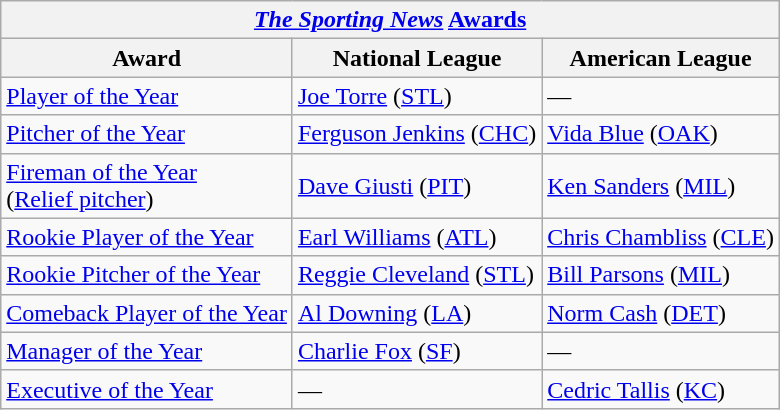<table class="wikitable">
<tr>
<th colspan="3"><em><a href='#'>The Sporting News</a></em> <a href='#'>Awards</a></th>
</tr>
<tr>
<th>Award</th>
<th>National League</th>
<th>American League</th>
</tr>
<tr>
<td><a href='#'>Player of the Year</a></td>
<td><a href='#'>Joe Torre</a> (<a href='#'>STL</a>)</td>
<td>—</td>
</tr>
<tr>
<td><a href='#'>Pitcher of the Year</a></td>
<td><a href='#'>Ferguson Jenkins</a> (<a href='#'>CHC</a>)</td>
<td><a href='#'>Vida Blue</a> (<a href='#'>OAK</a>)</td>
</tr>
<tr>
<td><a href='#'>Fireman of the Year</a><br>(<a href='#'>Relief pitcher</a>)</td>
<td><a href='#'>Dave Giusti</a> (<a href='#'>PIT</a>)</td>
<td><a href='#'>Ken Sanders</a> (<a href='#'>MIL</a>)</td>
</tr>
<tr>
<td><a href='#'>Rookie Player of the Year</a></td>
<td><a href='#'>Earl Williams</a> (<a href='#'>ATL</a>)</td>
<td><a href='#'>Chris Chambliss</a> (<a href='#'>CLE</a>)</td>
</tr>
<tr>
<td><a href='#'>Rookie Pitcher of the Year</a></td>
<td><a href='#'>Reggie Cleveland</a> (<a href='#'>STL</a>)</td>
<td><a href='#'>Bill Parsons</a> (<a href='#'>MIL</a>)</td>
</tr>
<tr>
<td><a href='#'>Comeback Player of the Year</a></td>
<td><a href='#'>Al Downing</a> (<a href='#'>LA</a>)</td>
<td><a href='#'>Norm Cash</a> (<a href='#'>DET</a>)</td>
</tr>
<tr>
<td><a href='#'>Manager of the Year</a></td>
<td><a href='#'>Charlie Fox</a> (<a href='#'>SF</a>)</td>
<td>—</td>
</tr>
<tr>
<td><a href='#'>Executive of the Year</a></td>
<td>—</td>
<td><a href='#'>Cedric Tallis</a> (<a href='#'>KC</a>)</td>
</tr>
</table>
